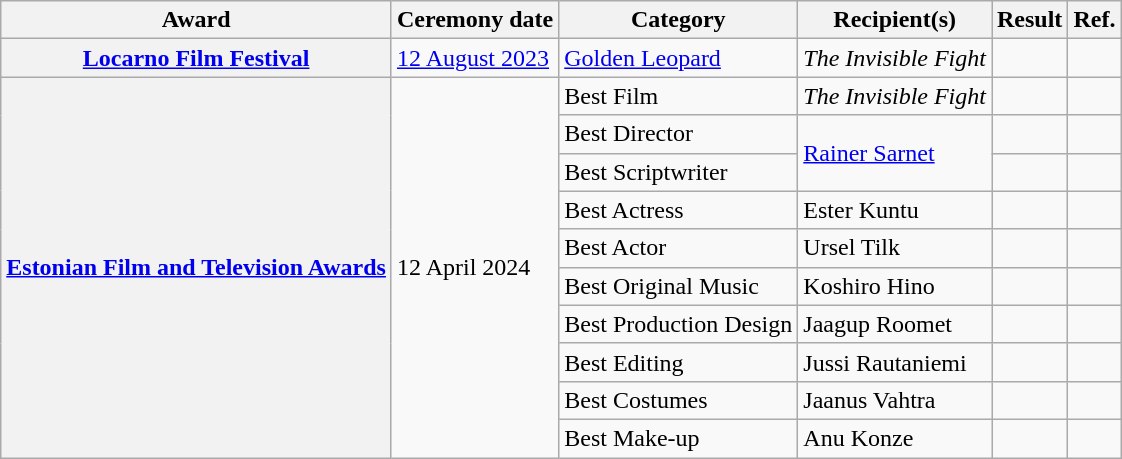<table class="wikitable sortable plainrowheaders">
<tr>
<th scope="col">Award</th>
<th scope="col">Ceremony date</th>
<th scope="col">Category</th>
<th scope="col">Recipient(s)</th>
<th scope="col">Result</th>
<th scope="col">Ref.</th>
</tr>
<tr>
<th scope="row"><a href='#'>Locarno Film Festival</a></th>
<td><a href='#'>12 August 2023</a></td>
<td><a href='#'>Golden Leopard</a></td>
<td><em>The Invisible Fight</em></td>
<td></td>
<td align="center"></td>
</tr>
<tr>
<th scope="row" rowspan="10"><a href='#'>Estonian Film and Television Awards</a></th>
<td rowspan="10">12 April 2024</td>
<td>Best Film</td>
<td><em>The Invisible Fight</em></td>
<td></td>
<td align="center"></td>
</tr>
<tr>
<td>Best Director</td>
<td rowspan="2"><a href='#'>Rainer Sarnet</a></td>
<td></td>
<td align="center"></td>
</tr>
<tr>
<td>Best Scriptwriter</td>
<td></td>
<td align="center"></td>
</tr>
<tr>
<td>Best Actress</td>
<td>Ester Kuntu</td>
<td></td>
<td align="center"></td>
</tr>
<tr>
<td>Best Actor</td>
<td>Ursel Tilk</td>
<td></td>
<td align="center"></td>
</tr>
<tr>
<td>Best Original Music</td>
<td>Koshiro Hino</td>
<td></td>
<td align="center"></td>
</tr>
<tr>
<td>Best Production Design</td>
<td>Jaagup Roomet</td>
<td></td>
<td align="center"></td>
</tr>
<tr>
<td>Best Editing</td>
<td>Jussi Rautaniemi</td>
<td></td>
<td align="center"></td>
</tr>
<tr>
<td>Best Costumes</td>
<td>Jaanus Vahtra</td>
<td></td>
<td align="center"></td>
</tr>
<tr>
<td>Best Make-up</td>
<td>Anu Konze</td>
<td></td>
<td align="center"></td>
</tr>
</table>
